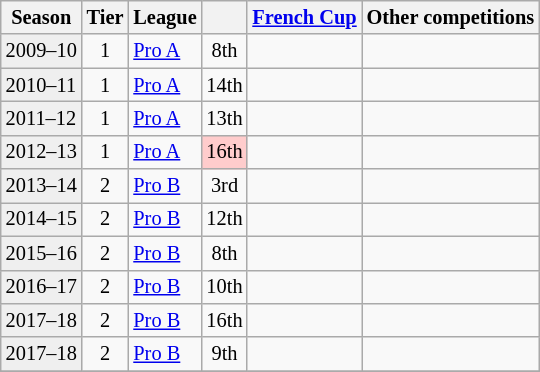<table class="wikitable" style="font-size:85%;">
<tr>
<th>Season</th>
<th>Tier</th>
<th>League</th>
<th></th>
<th><a href='#'>French Cup</a></th>
<th colspan=2>Other competitions</th>
</tr>
<tr>
<td style="background:#efefef;">2009–10</td>
<td align="center">1</td>
<td><a href='#'>Pro A</a></td>
<td align="center">8th</td>
<td></td>
<td colspan=2></td>
</tr>
<tr>
<td style="background:#efefef;">2010–11</td>
<td align="center">1</td>
<td><a href='#'>Pro A</a></td>
<td align="center">14th</td>
<td></td>
<td colspan=2></td>
</tr>
<tr>
<td style="background:#efefef;">2011–12</td>
<td align="center">1</td>
<td><a href='#'>Pro A</a></td>
<td align="center">13th</td>
<td></td>
<td colspan=2></td>
</tr>
<tr>
<td style="background:#efefef;">2012–13</td>
<td align="center">1</td>
<td><a href='#'>Pro A</a></td>
<td align="center" bgcolor=#fcc>16th</td>
<td></td>
<td colspan=2></td>
</tr>
<tr>
<td style="background:#efefef;">2013–14</td>
<td align="center">2</td>
<td><a href='#'>Pro B</a></td>
<td align="center">3rd</td>
<td></td>
<td colspan=2></td>
</tr>
<tr>
<td style="background:#efefef;">2014–15</td>
<td align="center">2</td>
<td><a href='#'>Pro B</a></td>
<td align="center">12th</td>
<td></td>
<td colspan=2></td>
</tr>
<tr>
<td style="background:#efefef;">2015–16</td>
<td align="center">2</td>
<td><a href='#'>Pro B</a></td>
<td align="center">8th</td>
<td></td>
<td colspan=2></td>
</tr>
<tr>
<td style="background:#efefef;">2016–17</td>
<td align="center">2</td>
<td><a href='#'>Pro B</a></td>
<td align="center">10th</td>
<td></td>
<td colspan=2></td>
</tr>
<tr>
<td style="background:#efefef;">2017–18</td>
<td align="center">2</td>
<td><a href='#'>Pro B</a></td>
<td align="center">16th</td>
<td></td>
<td colspan=2></td>
</tr>
<tr>
<td style="background:#efefef;">2017–18</td>
<td align="center">2</td>
<td><a href='#'>Pro B</a></td>
<td align="center">9th</td>
<td></td>
<td colspan=2></td>
</tr>
<tr>
</tr>
</table>
